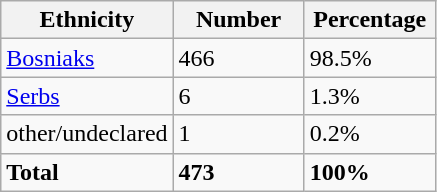<table class="wikitable">
<tr>
<th width="100px">Ethnicity</th>
<th width="80px">Number</th>
<th width="80px">Percentage</th>
</tr>
<tr>
<td><a href='#'>Bosniaks</a></td>
<td>466</td>
<td>98.5%</td>
</tr>
<tr>
<td><a href='#'>Serbs</a></td>
<td>6</td>
<td>1.3%</td>
</tr>
<tr>
<td>other/undeclared</td>
<td>1</td>
<td>0.2%</td>
</tr>
<tr>
<td><strong>Total</strong></td>
<td><strong>473</strong></td>
<td><strong>100%</strong></td>
</tr>
</table>
